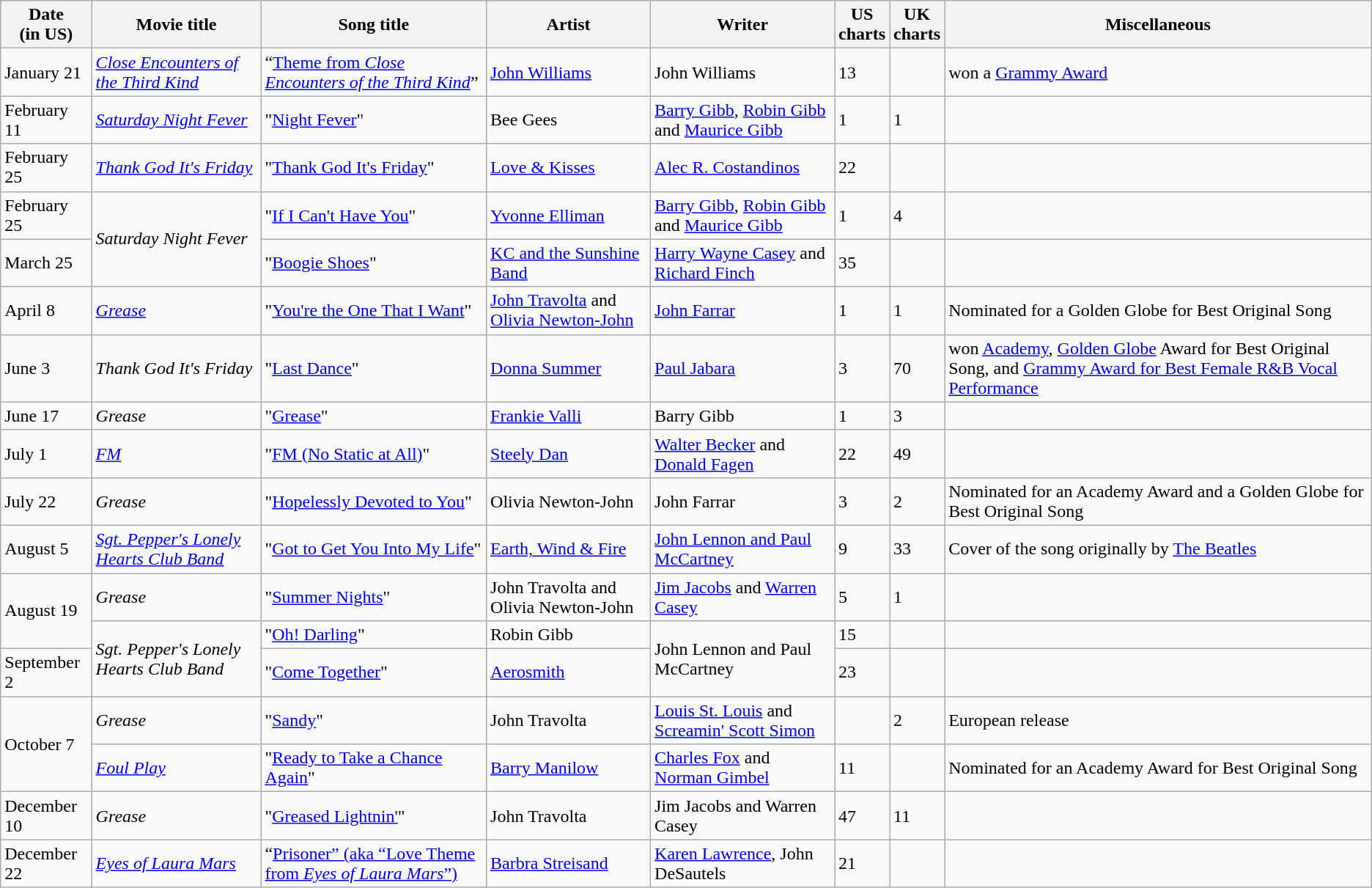<table class="wikitable sortable">
<tr>
<th>Date<br>(in US)</th>
<th>Movie title</th>
<th>Song title</th>
<th>Artist</th>
<th>Writer</th>
<th>US <br>charts</th>
<th>UK<br>charts</th>
<th>Miscellaneous</th>
</tr>
<tr>
<td>January 21</td>
<td><em><a href='#'>Close Encounters of the Third Kind</a></em></td>
<td>“<a href='#'>Theme from <em>Close Encounters of the Third Kind</em></a>”</td>
<td><a href='#'>John Williams</a></td>
<td>John Williams</td>
<td>13</td>
<td></td>
<td>won a <a href='#'>Grammy Award</a></td>
</tr>
<tr>
<td>February 11</td>
<td><em><a href='#'>Saturday Night Fever</a></em></td>
<td>"<a href='#'>Night Fever</a>"</td>
<td>Bee Gees</td>
<td><a href='#'>Barry Gibb</a>, <a href='#'>Robin Gibb</a> and <a href='#'>Maurice Gibb</a></td>
<td>1</td>
<td>1</td>
<td></td>
</tr>
<tr>
<td>February 25</td>
<td><em><a href='#'>Thank God It's Friday</a></em></td>
<td>"<a href='#'>Thank God It's Friday</a>"</td>
<td><a href='#'>Love & Kisses</a></td>
<td><a href='#'>Alec R. Costandinos</a></td>
<td>22</td>
<td></td>
<td></td>
</tr>
<tr>
<td>February 25</td>
<td rowspan="2"><em>Saturday Night Fever</em></td>
<td>"<a href='#'>If I Can't Have You</a>"</td>
<td><a href='#'>Yvonne Elliman</a></td>
<td><a href='#'>Barry Gibb</a>, <a href='#'>Robin Gibb</a> and <a href='#'>Maurice Gibb</a></td>
<td>1</td>
<td>4</td>
<td></td>
</tr>
<tr>
<td>March 25</td>
<td>"<a href='#'>Boogie Shoes</a>"</td>
<td><a href='#'>KC and the Sunshine Band</a></td>
<td><a href='#'>Harry Wayne Casey</a> and <a href='#'>Richard Finch</a></td>
<td>35</td>
<td></td>
<td></td>
</tr>
<tr>
<td>April 8</td>
<td><em><a href='#'>Grease</a></em></td>
<td>"<a href='#'>You're the One That I Want</a>"</td>
<td><a href='#'>John Travolta</a> and <a href='#'>Olivia Newton-John</a></td>
<td><a href='#'>John Farrar</a></td>
<td>1</td>
<td>1</td>
<td>Nominated for a Golden Globe for Best Original Song</td>
</tr>
<tr>
<td>June 3</td>
<td><em>Thank God It's Friday</em></td>
<td>"<a href='#'>Last Dance</a>"</td>
<td><a href='#'>Donna Summer</a></td>
<td><a href='#'>Paul Jabara</a></td>
<td>3</td>
<td>70</td>
<td>won <a href='#'>Academy</a>, <a href='#'>Golden Globe</a> Award for Best Original Song, and <a href='#'>Grammy Award for Best Female R&B Vocal Performance</a></td>
</tr>
<tr>
<td>June 17</td>
<td><em>Grease</em></td>
<td>"<a href='#'>Grease</a>"</td>
<td><a href='#'>Frankie Valli</a></td>
<td>Barry Gibb</td>
<td>1</td>
<td>3</td>
<td></td>
</tr>
<tr>
<td>July 1</td>
<td><em><a href='#'>FM</a></em></td>
<td>"<a href='#'>FM (No Static at All)</a>"</td>
<td><a href='#'>Steely Dan</a></td>
<td><a href='#'>Walter Becker</a> and <a href='#'>Donald Fagen</a></td>
<td>22</td>
<td>49</td>
<td></td>
</tr>
<tr>
<td>July 22</td>
<td><em>Grease</em></td>
<td>"<a href='#'>Hopelessly Devoted to You</a>"</td>
<td>Olivia Newton-John</td>
<td>John Farrar</td>
<td>3</td>
<td>2</td>
<td>Nominated for an Academy Award and a Golden Globe for Best Original Song</td>
</tr>
<tr>
<td>August 5</td>
<td><em><a href='#'>Sgt. Pepper's Lonely Hearts Club Band</a></em></td>
<td>"<a href='#'>Got to Get You Into My Life</a>"</td>
<td><a href='#'>Earth, Wind & Fire</a></td>
<td><a href='#'>John Lennon and Paul McCartney</a></td>
<td>9</td>
<td>33</td>
<td>Cover of the song originally by <a href='#'>The Beatles</a></td>
</tr>
<tr>
<td rowspan="2">August 19</td>
<td><em>Grease</em></td>
<td>"<a href='#'>Summer Nights</a>"</td>
<td>John Travolta and Olivia Newton-John</td>
<td><a href='#'>Jim Jacobs</a> and <a href='#'>Warren Casey</a></td>
<td>5</td>
<td>1</td>
<td></td>
</tr>
<tr>
<td rowspan="2"><em>Sgt. Pepper's Lonely Hearts Club Band</em></td>
<td>"<a href='#'>Oh! Darling</a>"</td>
<td>Robin Gibb</td>
<td rowspan="2">John Lennon and Paul McCartney</td>
<td>15</td>
<td></td>
<td></td>
</tr>
<tr>
<td>September 2</td>
<td>"<a href='#'>Come Together</a>"</td>
<td><a href='#'>Aerosmith</a></td>
<td>23</td>
<td></td>
<td></td>
</tr>
<tr>
<td rowspan="2">October 7</td>
<td><em>Grease</em></td>
<td>"<a href='#'>Sandy</a>"</td>
<td>John Travolta</td>
<td><a href='#'>Louis St. Louis</a> and <a href='#'>Screamin' Scott Simon</a></td>
<td></td>
<td>2</td>
<td>European release</td>
</tr>
<tr>
<td><em><a href='#'>Foul Play</a></em></td>
<td>"<a href='#'>Ready to Take a Chance Again</a>"</td>
<td><a href='#'>Barry Manilow</a></td>
<td><a href='#'>Charles Fox</a> and <a href='#'>Norman Gimbel</a></td>
<td>11</td>
<td></td>
<td>Nominated for an Academy Award for Best Original Song</td>
</tr>
<tr>
<td>December 10</td>
<td><em>Grease</em></td>
<td>"<a href='#'>Greased Lightnin'</a>"</td>
<td>John Travolta</td>
<td>Jim Jacobs and Warren Casey</td>
<td>47</td>
<td>11</td>
<td></td>
</tr>
<tr>
<td>December 22</td>
<td><em><a href='#'>Eyes of Laura Mars</a></em></td>
<td>“<a href='#'>Prisoner” (aka “Love Theme from <em>Eyes of Laura Mars</em>”)</a></td>
<td><a href='#'>Barbra Streisand</a></td>
<td><a href='#'>Karen Lawrence</a>, John DeSautels</td>
<td>21</td>
<td></td>
<td></td>
</tr>
</table>
